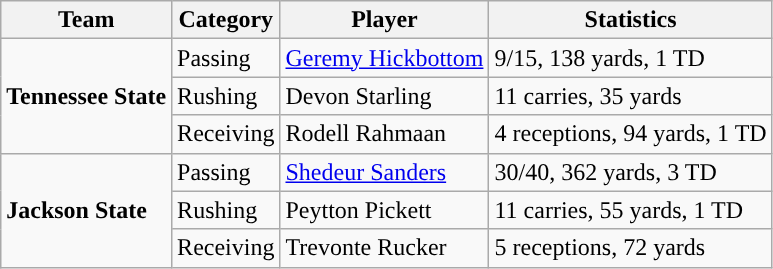<table class="wikitable" style="float: left;">
<tr>
<th>Team</th>
<th>Category</th>
<th>Player</th>
<th>Statistics</th>
</tr>
<tr>
<td rowspan=3><strong>Tennessee State</strong></td>
<td>Passing</td>
<td><a href='#'>Geremy Hickbottom</a></td>
<td>9/15, 138 yards, 1 TD</td>
</tr>
<tr>
<td>Rushing</td>
<td>Devon Starling</td>
<td>11 carries, 35 yards</td>
</tr>
<tr>
<td>Receiving</td>
<td>Rodell Rahmaan</td>
<td>4 receptions, 94 yards, 1 TD</td>
</tr>
<tr>
<td rowspan=3><strong>Jackson State</strong></td>
<td>Passing</td>
<td><a href='#'>Shedeur Sanders</a></td>
<td>30/40, 362 yards, 3 TD</td>
</tr>
<tr>
<td>Rushing</td>
<td>Peytton Pickett</td>
<td>11 carries, 55 yards, 1 TD</td>
</tr>
<tr>
<td>Receiving</td>
<td>Trevonte Rucker</td>
<td>5 receptions, 72 yards</td>
</tr>
</table>
